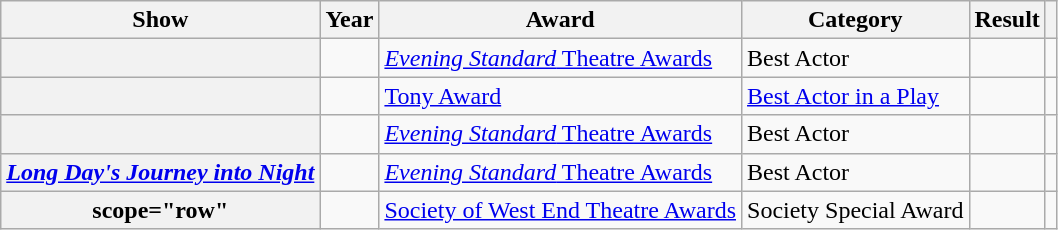<table class="wikitable plainrowheaders sortable" style="margin-right: 0;">
<tr>
<th scope="col">Show</th>
<th scope="col">Year</th>
<th scope="col">Award</th>
<th scope="col">Category</th>
<th scope="col">Result</th>
<th scope="col" class="unsortable"></th>
</tr>
<tr>
<th scope="row"></th>
<td></td>
<td><a href='#'><em>Evening Standard</em> Theatre Awards</a></td>
<td>Best Actor</td>
<td></td>
<td style="text-align: center;"></td>
</tr>
<tr>
<th scope="row"></th>
<td></td>
<td><a href='#'>Tony Award</a></td>
<td><a href='#'>Best Actor in a Play</a></td>
<td></td>
<td style="text-align: center;"></td>
</tr>
<tr>
<th scope="row"></th>
<td></td>
<td><a href='#'><em>Evening Standard</em> Theatre Awards</a></td>
<td>Best Actor</td>
<td></td>
<td style="text-align: center;"></td>
</tr>
<tr>
<th scope="row"><em><a href='#'>Long Day's Journey into Night</a></em></th>
<td></td>
<td><a href='#'><em>Evening Standard</em> Theatre Awards</a></td>
<td>Best Actor</td>
<td></td>
<td style="text-align: center;"></td>
</tr>
<tr>
<th>scope="row" </th>
<td></td>
<td><a href='#'>Society of West End Theatre Awards</a></td>
<td>Society Special Award</td>
<td></td>
<td style="text-align: center;"></td>
</tr>
</table>
